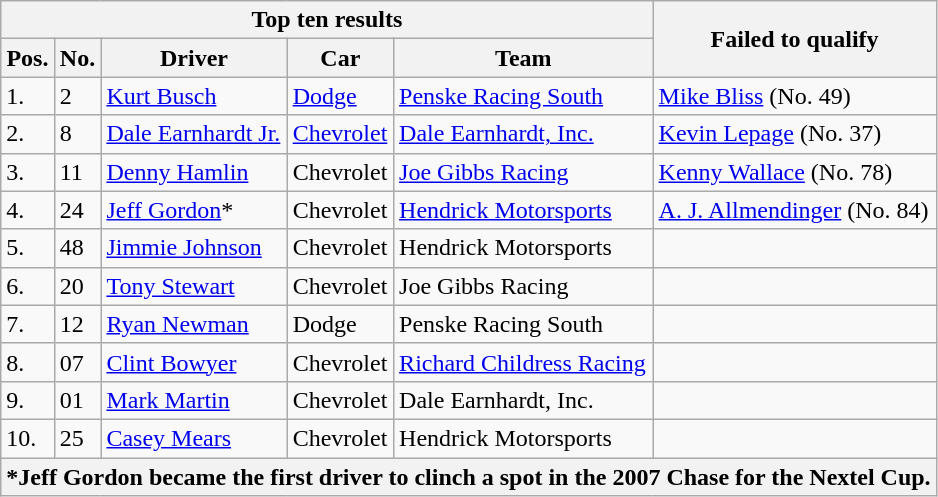<table class="wikitable">
<tr>
<th colspan=5>Top ten results</th>
<th rowspan=2>Failed to qualify</th>
</tr>
<tr>
<th>Pos.</th>
<th>No.</th>
<th>Driver</th>
<th>Car</th>
<th>Team</th>
</tr>
<tr>
<td>1.</td>
<td>2</td>
<td><a href='#'>Kurt Busch</a></td>
<td><a href='#'>Dodge</a></td>
<td><a href='#'>Penske Racing South</a></td>
<td><a href='#'>Mike Bliss</a> (No. 49)</td>
</tr>
<tr>
<td>2.</td>
<td>8</td>
<td><a href='#'>Dale Earnhardt Jr.</a></td>
<td><a href='#'>Chevrolet</a></td>
<td><a href='#'>Dale Earnhardt, Inc.</a></td>
<td><a href='#'>Kevin Lepage</a> (No. 37)</td>
</tr>
<tr>
<td>3.</td>
<td>11</td>
<td><a href='#'>Denny Hamlin</a></td>
<td>Chevrolet</td>
<td><a href='#'>Joe Gibbs Racing</a></td>
<td><a href='#'>Kenny Wallace</a> (No. 78)</td>
</tr>
<tr>
<td>4.</td>
<td>24</td>
<td><a href='#'>Jeff Gordon</a>*</td>
<td>Chevrolet</td>
<td><a href='#'>Hendrick Motorsports</a></td>
<td><a href='#'>A. J. Allmendinger</a> (No. 84)</td>
</tr>
<tr>
<td>5.</td>
<td>48</td>
<td><a href='#'>Jimmie Johnson</a></td>
<td>Chevrolet</td>
<td>Hendrick Motorsports</td>
<td></td>
</tr>
<tr>
<td>6.</td>
<td>20</td>
<td><a href='#'>Tony Stewart</a></td>
<td>Chevrolet</td>
<td>Joe Gibbs Racing</td>
<td></td>
</tr>
<tr>
<td>7.</td>
<td>12</td>
<td><a href='#'>Ryan Newman</a></td>
<td>Dodge</td>
<td>Penske Racing South</td>
<td></td>
</tr>
<tr>
<td>8.</td>
<td>07</td>
<td><a href='#'>Clint Bowyer</a></td>
<td>Chevrolet</td>
<td><a href='#'>Richard Childress Racing</a></td>
<td></td>
</tr>
<tr>
<td>9.</td>
<td>01</td>
<td><a href='#'>Mark Martin</a></td>
<td>Chevrolet</td>
<td>Dale Earnhardt, Inc.</td>
<td></td>
</tr>
<tr>
<td>10.</td>
<td>25</td>
<td><a href='#'>Casey Mears</a></td>
<td>Chevrolet</td>
<td>Hendrick Motorsports</td>
<td></td>
</tr>
<tr>
<th colspan=6>*Jeff Gordon became the first driver to clinch a spot in the 2007 Chase for the Nextel Cup.</th>
</tr>
</table>
